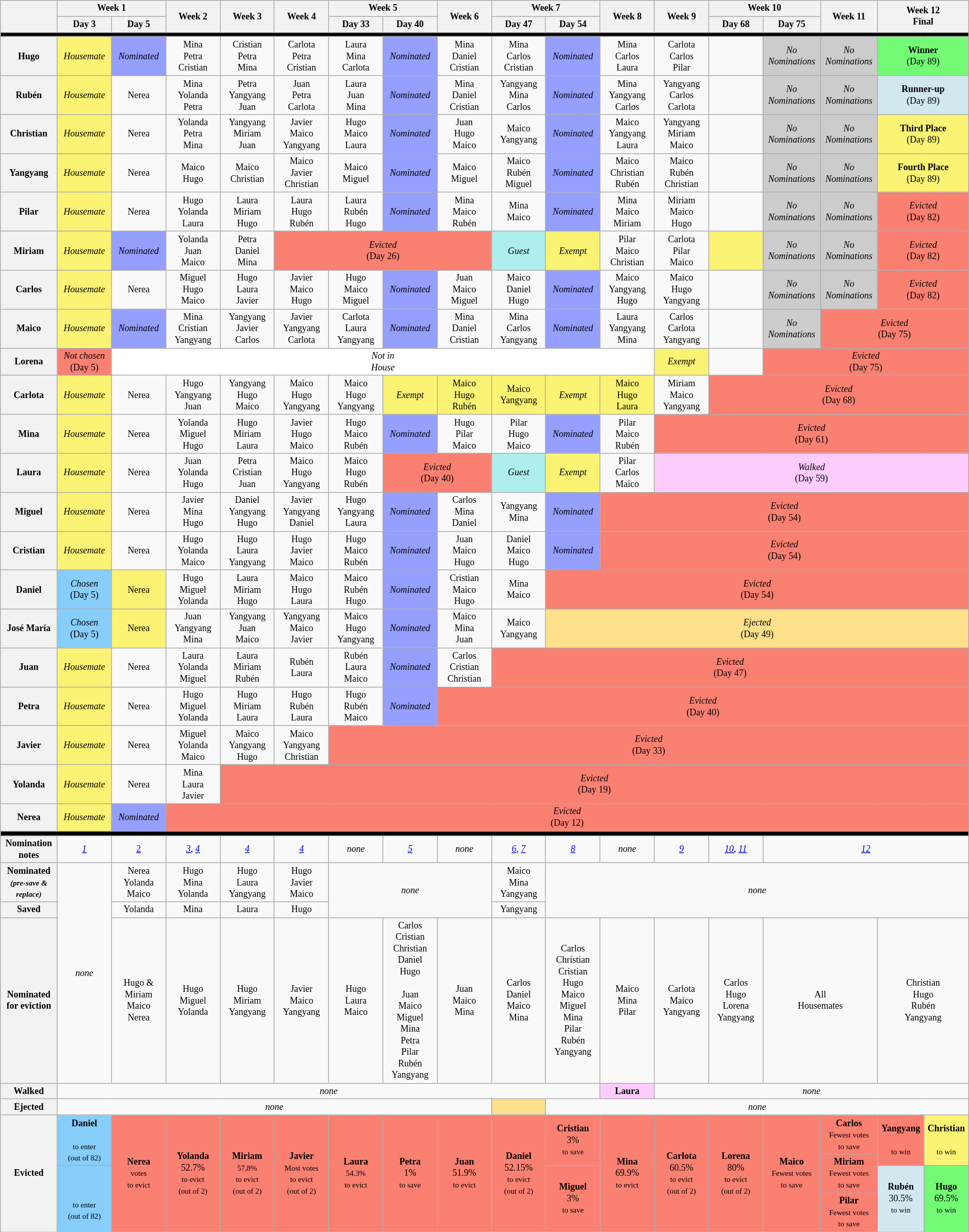<table class="wikitable" style="text-align:center; width:100%; font-size:75%; line-height:15px;">
<tr>
<th style="width:5%" rowspan="2"></th>
<th style="width:5%" colspan="2">Week 1</th>
<th style="width:5%" rowspan="2">Week 2</th>
<th style="width:5%" rowspan="2">Week 3</th>
<th style="width:5%" rowspan="2">Week 4</th>
<th style="width:5%" colspan="2">Week 5</th>
<th style="width:5%" rowspan="2">Week 6</th>
<th colspan="2" style="width: 10%;">Week 7</th>
<th style="width:5%" rowspan="2">Week 8</th>
<th style="width:5%" rowspan="2">Week 9</th>
<th colspan="2" style="width: 10%;">Week 10</th>
<th style="width:5%" rowspan="2">Week 11</th>
<th style="width:5%" colspan="2" rowspan="2">Week 12<br>Final</th>
</tr>
<tr>
<th style="width:5%">Day 3</th>
<th style="width:5%">Day 5</th>
<th style="width:5%">Day 33</th>
<th style="width:5%">Day 40</th>
<th style="width:5%">Day 47</th>
<th style="width:5%">Day 54</th>
<th style="width:5%">Day 68</th>
<th style="width:5%">Day 75</th>
</tr>
<tr>
<td colspan="18" style="background: black"></td>
</tr>
<tr>
<th>Hugo</th>
<td style="background:#FBF373"><em>Housemate</em></td>
<td style="background:#959FFD"><em>Nominated</em></td>
<td>Mina<br>Petra<br>Cristian</td>
<td>Cristian<br>Petra<br>Mina</td>
<td>Carlota<br>Petra<br>Cristian</td>
<td>Laura<br>Mina<br>Carlota</td>
<td style="background:#959FFD"><em>Nominated</em></td>
<td>Mina<br>Daniel<br>Cristian</td>
<td>Mina<br>Carlos<br>Cristian</td>
<td style="background:#959FFD"><em>Nominated</em></td>
<td>Mina<br>Carlos<br>Laura</td>
<td>Carlota<br>Carlos<br>Pilar</td>
<td><br><br></td>
<td style="background:#CCC;"><em>No<br>Nominations</em></td>
<td style="background:#CCC;"><em>No<br>Nominations</em></td>
<td style="background:#73FB76" colspan="2"><strong>Winner</strong><br>(Day 89)</td>
</tr>
<tr>
<th>Rubén</th>
<td style="background:#FBF373"><em>Housemate</em></td>
<td>Nerea</td>
<td>Mina<br>Yolanda<br>Petra</td>
<td>Petra<br>Yangyang<br>Juan</td>
<td>Juan<br>Petra<br>Carlota</td>
<td>Laura<br>Juan<br>Mina</td>
<td style="background:#959FFD"><em>Nominated</em></td>
<td>Mina<br>Daniel<br>Cristian</td>
<td>Yangyang<br>Mina<br>Carlos</td>
<td style="background:#959FFD"><em>Nominated</em></td>
<td>Mina<br>Yangyang<br>Carlos</td>
<td>Yangyang<br>Carlos<br>Carlota</td>
<td><br><br></td>
<td style="background:#CCC;"><em>No<br>Nominations</em></td>
<td style="background:#CCC;"><em>No<br>Nominations</em></td>
<td style="background:#D1E8EF" colspan="2"><strong>Runner-up</strong><br>(Day 89)</td>
</tr>
<tr>
<th>Christian</th>
<td style="background:#FBF373"><em>Housemate</em></td>
<td>Nerea</td>
<td>Yolanda<br>Petra<br>Mina</td>
<td>Yangyang<br>Miriam<br>Juan</td>
<td>Javier<br>Maico<br>Yangyang</td>
<td>Hugo<br>Maico<br>Laura</td>
<td style="background:#959FFD"><em>Nominated</em></td>
<td>Juan<br>Hugo<br>Maico</td>
<td>Maico<br>Yangyang</td>
<td style="background:#959FFD"><em>Nominated</em></td>
<td>Maico<br>Yangyang<br>Laura</td>
<td>Yangyang<br>Miriam<br>Maico</td>
<td><br><br></td>
<td style="background:#CCC;"><em>No<br>Nominations</em></td>
<td style="background:#CCC;"><em>No<br>Nominations</em></td>
<td colspan=2 style="background:#FBF373"><strong>Third Place</strong><br>(Day 89)</td>
</tr>
<tr>
<th>Yangyang</th>
<td style="background:#FBF373"><em>Housemate</em></td>
<td>Nerea</td>
<td>Maico<br>Hugo<br></td>
<td>Maico<br>Christian<br></td>
<td>Maico<br>Javier<br>Christian</td>
<td>Maico<br>Miguel<br></td>
<td style="background:#959FFD"><em>Nominated</em></td>
<td>Maico<br>Miguel<br></td>
<td>Maico<br>Rubén<br>Miguel</td>
<td style="background:#959FFD"><em>Nominated</em></td>
<td>Maico<br>Christian<br>Rubén</td>
<td>Maico<br>Rubén<br>Christian</td>
<td><br><br></td>
<td style="background:#CCC;"><em>No<br>Nominations</em></td>
<td style="background:#CCC;"><em>No<br>Nominations</em></td>
<td colspan=2 style="background:#FBF373"><strong>Fourth Place</strong><br>(Day 89)</td>
</tr>
<tr>
<th>Pilar</th>
<td style="background:#FBF373"><em>Housemate</em></td>
<td>Nerea</td>
<td>Hugo<br>Yolanda<br>Laura</td>
<td>Laura<br>Miriam<br>Hugo</td>
<td>Laura<br>Hugo<br>Rubén</td>
<td>Laura<br>Rubén<br>Hugo</td>
<td style="background:#959FFD"><em>Nominated</em></td>
<td>Mina<br>Maico<br>Rubén</td>
<td>Mina<br>Maico</td>
<td style="background:#959FFD"><em>Nominated</em></td>
<td>Mina<br>Maico<br>Miriam</td>
<td>Miriam<br>Maico<br>Hugo</td>
<td><br><br></td>
<td style="background:#CCC;"><em>No<br>Nominations</em></td>
<td style="background:#CCC;"><em>No<br>Nominations</em></td>
<td colspan="2" style="background-color: salmon;"><em>Evicted</em><br>(Day 82)</td>
</tr>
<tr>
<th>Miriam</th>
<td style="background:#FBF373"><em>Housemate</em></td>
<td style="background:#959FFD"><em>Nominated</em></td>
<td>Yolanda<br>Juan<br>Maico</td>
<td>Petra<br>Daniel<br>Mina</td>
<td colspan="4" style="background-color: salmon;"><em>Evicted</em><br>(Day 26)</td>
<td style="background:#AFEEEE"><em>Guest</em></td>
<td style="background:#FBF373"><em>Exempt</em></td>
<td>Pilar<br>Maico<br>Christian</td>
<td>Carlota<br>Pilar<br>Maico</td>
<td style="background:#FBF373"><br><br></td>
<td style="background:#CCC;"><em>No<br>Nominations</em></td>
<td style="background:#CCC;"><em>No<br>Nominations</em></td>
<td colspan="2" style="background-color: salmon;"><em>Evicted</em><br>(Day 82)</td>
</tr>
<tr>
<th>Carlos</th>
<td style="background:#FBF373"><em>Housemate</em></td>
<td>Nerea</td>
<td>Miguel<br>Hugo<br>Maico</td>
<td>Hugo<br>Laura<br>Javier</td>
<td>Javier<br>Maico<br>Hugo</td>
<td>Hugo<br>Maico<br>Miguel</td>
<td style="background:#959FFD"><em>Nominated</em></td>
<td>Juan<br>Maico<br>Miguel</td>
<td>Maico<br>Daniel<br>Hugo</td>
<td style="background:#959FFD"><em>Nominated</em></td>
<td>Maico<br>Yangyang<br>Hugo</td>
<td>Maico<br>Hugo<br>Yangyang</td>
<td><br><br></td>
<td style="background:#CCC;"><em>No<br>Nominations</em></td>
<td style="background:#CCC;"><em>No<br>Nominations</em></td>
<td colspan="2" style="background-color: salmon;"><em>Evicted</em><br>(Day 82)</td>
</tr>
<tr>
<th>Maico</th>
<td style="background:#FBF373"><em>Housemate</em></td>
<td style="background:#959FFD"><em>Nominated</em></td>
<td>Mina<br>Cristian<br>Yangyang</td>
<td>Yangyang<br>Javier<br>Carlos</td>
<td>Javier<br>Yangyang<br>Carlota</td>
<td>Carlota<br>Laura<br>Yangyang</td>
<td style="background:#959FFD"><em>Nominated</em></td>
<td>Mina<br>Daniel<br>Cristian</td>
<td>Mina<br>Carlos<br>Yangyang</td>
<td style="background:#959FFD"><em>Nominated</em></td>
<td>Laura<br>Yangyang<br>Mina</td>
<td>Carlos<br>Carlota<br>Yangyang</td>
<td><br><br></td>
<td style="background:#CCC;"><em>No<br>Nominations</em></td>
<td colspan="3" style="background-color: salmon;"><em>Evicted</em><br>(Day 75)</td>
</tr>
<tr>
<th>Lorena</th>
<td style="background-color: salmon;"><em>Not chosen</em><br>(Day 5)</td>
<td style="background:white" colspan="10"><em>Not in<br>House</em></td>
<td style="background:#FBF373"><em>Exempt</em></td>
<td><br><br></td>
<td colspan="4" style="background-color: salmon;"><em>Evicted</em><br>(Day 75)</td>
</tr>
<tr>
<th>Carlota</th>
<td style="background:#FBF373"><em>Housemate</em></td>
<td>Nerea</td>
<td>Hugo<br>Yangyang<br>Juan</td>
<td>Yangyang<br>Hugo<br>Maico</td>
<td>Maico<br>Hugo<br>Yangyang</td>
<td>Maico<br>Hugo<br>Yangyang</td>
<td style="background:#FBF373"><em>Exempt</em></td>
<td style="background:#FBF373">Maico<br>Hugo<br>Rubén</td>
<td style="background:#FBF373">Maico<br>Yangyang</td>
<td style="background:#FBF373"><em>Exempt</em></td>
<td style="background:#FBF373">Maico<br>Hugo<br>Laura</td>
<td>Miriam<br>Maico<br>Yangyang</td>
<td colspan="5" style="background-color: salmon;"><em>Evicted</em><br>(Day 68)</td>
</tr>
<tr>
<th>Mina</th>
<td style="background:#FBF373"><em>Housemate</em></td>
<td>Nerea</td>
<td>Yolanda<br>Miguel<br>Hugo</td>
<td>Hugo<br>Miriam<br>Laura</td>
<td>Javier<br>Hugo<br>Maico</td>
<td>Hugo<br>Maico<br>Rubén</td>
<td style="background:#959FFD"><em>Nominated</em></td>
<td>Hugo<br>Pilar<br>Maico</td>
<td>Pilar<br>Hugo<br>Maico</td>
<td style="background:#959FFD"><em>Nominated</em></td>
<td>Pilar<br>Maico<br>Rubén</td>
<td colspan="6" style="background-color: salmon;"><em>Evicted</em><br>(Day 61)</td>
</tr>
<tr>
<th>Laura</th>
<td style="background:#FBF373"><em>Housemate</em></td>
<td>Nerea</td>
<td>Juan<br>Yolanda<br>Hugo</td>
<td>Petra<br>Cristian<br>Juan</td>
<td>Maico<br>Hugo<br>Yangyang</td>
<td>Maico<br>Hugo<br>Rubén</td>
<td colspan="2" style="background-color: salmon;"><em>Evicted</em><br>(Day 40)</td>
<td style="background:#AFEEEE"><em>Guest</em></td>
<td style="background:#FBF373"><em>Exempt</em></td>
<td>Pilar<br>Carlos<br>Maico</td>
<td colspan="6" style="background:#ffccff"><em>Walked</em><br>(Day 59)</td>
</tr>
<tr>
<th>Miguel</th>
<td style="background:#FBF373"><em>Housemate</em></td>
<td>Nerea</td>
<td>Javier<br>Mina<br>Hugo</td>
<td>Daniel<br>Yangyang<br>Hugo</td>
<td>Javier<br>Yangyang<br>Daniel</td>
<td>Hugo<br>Yangyang<br>Laura</td>
<td style="background:#959FFD"><em>Nominated</em></td>
<td>Carlos<br>Mina<br>Daniel</td>
<td>Yangyang<br>Mina</td>
<td style="background:#959FFD"><em>Nominated</em></td>
<td colspan="7" style="background-color: salmon;"><em>Evicted</em><br>(Day 54)</td>
</tr>
<tr>
<th>Cristian</th>
<td style="background:#FBF373"><em>Housemate</em></td>
<td>Nerea</td>
<td>Hugo<br>Yolanda<br>Maico</td>
<td>Hugo<br>Laura<br>Yangyang</td>
<td>Hugo<br>Javier<br>Maico</td>
<td>Hugo<br>Maico<br>Rubén</td>
<td style="background:#959FFD"><em>Nominated</em></td>
<td>Juan<br>Maico<br>Hugo</td>
<td>Daniel<br>Maico<br>Hugo</td>
<td style="background:#959FFD"><em>Nominated</em></td>
<td colspan="7" style="background-color: salmon;"><em>Evicted</em><br>(Day 54)</td>
</tr>
<tr>
<th>Daniel</th>
<td style="background:#87CEFA"><em>Chosen</em><br>(Day 5)</td>
<td style="background:#FBF373">Nerea</td>
<td>Hugo<br>Miguel<br>Yolanda</td>
<td>Laura<br>Miriam<br>Hugo</td>
<td>Maico<br>Hugo<br>Laura</td>
<td>Maico<br>Rubén<br>Hugo</td>
<td style="background:#959FFD"><em>Nominated</em></td>
<td>Cristian<br>Maico<br>Hugo</td>
<td>Mina<br>Maico</td>
<td colspan="8" style="background-color: salmon;"><em>Evicted</em><br>(Day 54)</td>
</tr>
<tr>
<th>José María</th>
<td style="background:#87CEFA"><em>Chosen</em><br>(Day 5)</td>
<td style="background:#FBF373">Nerea</td>
<td>Juan<br>Yangyang<br>Mina</td>
<td>Yangyang<br>Juan<br>Maico</td>
<td>Yangyang<br>Maico<br>Javier</td>
<td>Maico<br>Hugo<br>Yangyang</td>
<td style="background:#959FFD"><em>Nominated</em></td>
<td>Maico<br>Mina<br>Juan</td>
<td>Maico<br>Yangyang</td>
<td colspan="8" style="background:#FFE08B"><em>Ejected</em><br>(Day 49)</td>
</tr>
<tr>
<th>Juan</th>
<td style="background:#FBF373"><em>Housemate</em></td>
<td>Nerea</td>
<td>Laura<br>Yolanda<br>Miguel</td>
<td>Laura<br>Miriam<br>Rubén</td>
<td>Rubén<br>Laura<br></td>
<td>Rubén<br>Laura<br>Maico</td>
<td style="background:#959FFD"><em>Nominated</em></td>
<td>Carlos<br>Cristian<br>Christian</td>
<td colspan="9" style="background:salmon"><em>Evicted</em><br>(Day 47)</td>
</tr>
<tr>
<th>Petra</th>
<td style="background:#FBF373"><em>Housemate</em></td>
<td>Nerea</td>
<td>Hugo<br>Miguel<br>Yolanda</td>
<td>Hugo<br>Miriam<br>Laura</td>
<td>Hugo<br>Rubén<br>Laura</td>
<td>Hugo<br>Rubén<br>Maico</td>
<td style="background:#959FFD"><em>Nominated</em></td>
<td colspan="10" style="background:salmon"><em>Evicted</em><br>(Day 40)</td>
</tr>
<tr>
<th>Javier</th>
<td style="background:#FBF373"><em>Housemate</em></td>
<td>Nerea</td>
<td>Miguel<br>Yolanda<br>Maico</td>
<td>Maico<br>Yangyang<br>Hugo</td>
<td>Maico<br>Yangyang<br>Christian</td>
<td colspan="12" style="background:salmon"><em>Evicted</em><br>(Day 33)</td>
</tr>
<tr>
<th>Yolanda</th>
<td style="background:#FBF373"><em>Housemate</em></td>
<td>Nerea</td>
<td>Mina<br>Laura<br>Javier</td>
<td colspan="14" style="background:salmon"><em>Evicted</em><br>(Day 19)</td>
</tr>
<tr>
<th>Nerea</th>
<td style="background:#FBF373"><em>Housemate</em></td>
<td style="background:#959FFD"><em>Nominated</em></td>
<td colspan="15" style="background:salmon"><em>Evicted</em><br>(Day 12)</td>
</tr>
<tr>
<td colspan="18" style="background: black"></td>
</tr>
<tr>
<th>Nomination<br>notes</th>
<td><em><a href='#'>1</a></em></td>
<td><a href='#'>2</a></td>
<td><em><a href='#'>3</a>, <a href='#'>4</a></em></td>
<td><em><a href='#'>4</a></em></td>
<td><em><a href='#'>4</a></em></td>
<td><em>none</em></td>
<td><em><a href='#'>5</a></em></td>
<td><em>none</em></td>
<td><em><a href='#'>6</a></em>, <em><a href='#'>7</a></em></td>
<td><em><a href='#'>8</a></em></td>
<td><em>none</em></td>
<td><em><a href='#'>9</a></em></td>
<td><em><a href='#'>10</a></em>, <em><a href='#'>11</a></em></td>
<td colspan="4"><em><a href='#'>12</a></em></td>
</tr>
<tr>
<th>Nominated<br><small><em>(pre-save & replace)</em></small></th>
<td rowspan="3"><em>none</em></td>
<td>Nerea<br>Yolanda<br>Maico</td>
<td>Hugo<br>Mina<br>Yolanda</td>
<td>Hugo<br>Laura<br>Yangyang</td>
<td>Hugo<br>Javier<br>Maico</td>
<td rowspan="2" colspan="3"><em>none</em></td>
<td>Maico<br>Mina<br>Yangyang</td>
<td colspan="8" rowspan="2"><em>none</em></td>
</tr>
<tr>
<th>Saved</th>
<td>Yolanda</td>
<td>Mina</td>
<td>Laura</td>
<td>Hugo</td>
<td>Yangyang</td>
</tr>
<tr>
<th>Nominated<br>for eviction</th>
<td>Hugo & Miriam<br>Maico<br>Nerea</td>
<td>Hugo<br>Miguel<br>Yolanda</td>
<td>Hugo<br>Miriam<br>Yangyang</td>
<td>Javier<br>Maico<br>Yangyang</td>
<td>Hugo<br>Laura<br>Maico</td>
<td>Carlos<br>Cristian<br>Christian<br>Daniel<br>Hugo<br><br>Juan<br>Maico<br>Miguel<br>Mina<br>Petra<br>Pilar<br>Rubén<br>Yangyang</td>
<td>Juan<br>Maico<br>Mina</td>
<td>Carlos<br>Daniel<br>Maico<br>Mina</td>
<td>Carlos<br>Christian<br>Cristian<br>Hugo<br>Maico<br>Miguel<br>Mina<br>Pilar<br>Rubén<br>Yangyang</td>
<td>Maico<br>Mina<br>Pilar</td>
<td>Carlota<br>Maico<br>Yangyang</td>
<td>Carlos<br>Hugo<br>Lorena<br>Yangyang</td>
<td colspan="2">All<br>Housemates</td>
<td colspan="2">Christian<br>Hugo<br>Rubén<br>Yangyang</td>
</tr>
<tr>
<th>Walked</th>
<td colspan="10"><em>none</em></td>
<td style="background:#fcf"><strong>Laura</strong></td>
<td colspan="6"><em>none</em></td>
</tr>
<tr>
<th>Ejected</th>
<td colspan="8"><em>none</em></td>
<td style="background:#FFE08B"><strong></strong></td>
<td colspan="8"><em>none</em></td>
</tr>
<tr>
<th rowspan="4">Evicted</th>
<td rowspan="2" style="background:#87CEFA"><strong>Daniel</strong><br><small><br>to enter<br>(out of 82)</small></td>
<td rowspan="4" style="background:salmon"><strong>Nerea</strong><br><small> votes<br>to evict</small></td>
<td rowspan="4" style="background:salmon"><strong>Yolanda</strong><br>52.7%<br><small>to evict<br>(out of 2)</small></td>
<td rowspan="4" style="background:salmon"><strong>Miriam</strong><br><small>57,8%<br>to evict<br>(out of 2)</small></td>
<td rowspan="4" style="background:salmon"><strong>Javier</strong><br><small>Most votes<br>to evict<br>(out of 2)</small></td>
<td rowspan="4" style="background:salmon"><strong>Laura</strong><br><small>54.3%<br>to evict<br></small></td>
<td rowspan="4" style="background:salmon"><strong>Petra</strong><br>1%<br><small>to save<br></small></td>
<td rowspan="4" style="background:salmon"><strong>Juan</strong><br>51.9%<br><small>to evict<br></small></td>
<td rowspan="4" style="background:salmon"><strong>Daniel</strong><br>52.15%<br><small>to evict<br>(out of 2)</small></td>
<td rowspan="2" style="background:salmon"><strong>Cristian</strong><br>3%<br><small>to save</small></td>
<td rowspan="4" style="background:salmon"><strong>Mina</strong><br>69.9%<br><small>to evict<br></small></td>
<td rowspan="4" style="background:salmon"><strong>Carlota</strong><br>60.5%<br><small>to evict<br>(out of 2)</small></td>
<td rowspan="4" style="background:salmon"><strong>Lorena</strong><br>80%<br><small>to evict<br>(out of 2)</small></td>
<td rowspan="4" style="background:salmon"><strong>Maico</strong><br><small>Fewest votes<br>to save</small></td>
<td style="background:salmon"><strong>Carlos</strong><br><small>Fewest votes<br>to save<br></small></td>
<td rowspan="2" style="background:salmon"><strong>Yangyang</strong><br><small><br>to win<br></small></td>
<td rowspan="2" style="background:#FBF373"><strong>Christian</strong><br><small><br>to win<br></small></td>
</tr>
<tr>
<td rowspan="2" style="background:salmon"><strong>Miriam</strong><br><small>Fewest votes<br>to save<br></small></td>
</tr>
<tr>
<td rowspan="2" style="background:#87CEFA"><strong></strong><br><small><br>to enter<br>(out of 82)</small></td>
<td rowspan="2" style="background:salmon"><strong>Miguel</strong><br>3%<br><small>to save</small></td>
<td rowspan="2" style="background:#D1E8EF"><strong>Rubén</strong><br>30.5%<br><small>to win<br></small></td>
<td rowspan="2" style="background:#73FB76"><strong>Hugo</strong><br>69.5%<br><small>to win<br></small></td>
</tr>
<tr>
<td style="background:salmon"><strong>Pilar</strong><br><small>Fewest votes<br>to save<br></small></td>
</tr>
</table>
